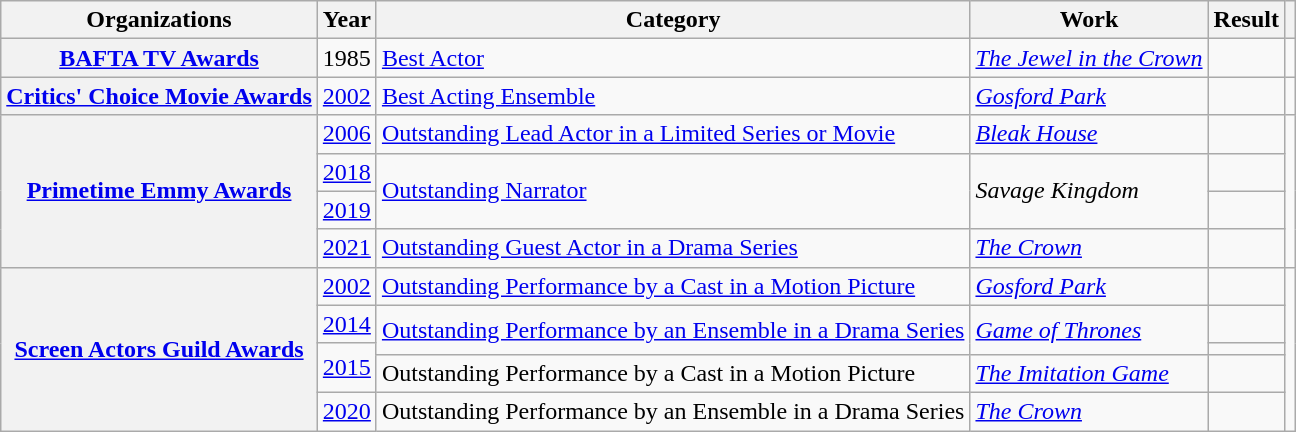<table class="wikitable sortable">
<tr>
<th scope="col">Organizations</th>
<th scope="col">Year</th>
<th scope="col">Category</th>
<th scope="col">Work</th>
<th scope="col">Result</th>
<th scope="col" class="unsortable"></th>
</tr>
<tr>
<th scope="row"><a href='#'>BAFTA TV Awards</a></th>
<td>1985</td>
<td><a href='#'>Best Actor</a></td>
<td><em><a href='#'>The Jewel in the Crown</a></em></td>
<td></td>
<td style="text-align:center;"></td>
</tr>
<tr>
<th scope="row"><a href='#'>Critics' Choice Movie Awards</a></th>
<td><a href='#'>2002</a></td>
<td><a href='#'>Best Acting Ensemble</a></td>
<td><em><a href='#'>Gosford Park</a></em></td>
<td></td>
<td style="text-align:center;"></td>
</tr>
<tr>
<th scope="row" rowspan="4"><a href='#'>Primetime Emmy Awards</a></th>
<td><a href='#'>2006</a></td>
<td><a href='#'>Outstanding Lead Actor in a Limited Series or Movie</a></td>
<td><em><a href='#'>Bleak House</a></em></td>
<td></td>
<td style="text-align:center;" rowspan="4"></td>
</tr>
<tr>
<td><a href='#'>2018</a></td>
<td rowspan="2"><a href='#'>Outstanding Narrator</a></td>
<td rowspan="2"><em>Savage Kingdom</em></td>
<td></td>
</tr>
<tr>
<td><a href='#'>2019</a></td>
<td></td>
</tr>
<tr>
<td><a href='#'>2021</a></td>
<td><a href='#'>Outstanding Guest Actor in a Drama Series</a></td>
<td><em><a href='#'>The Crown</a></em></td>
<td></td>
</tr>
<tr>
<th scope="row" rowspan="5"><a href='#'>Screen Actors Guild Awards</a></th>
<td><a href='#'>2002</a></td>
<td><a href='#'>Outstanding Performance by a Cast in a Motion Picture</a></td>
<td><em><a href='#'>Gosford Park</a></em></td>
<td></td>
<td style="text-align:center;" rowspan="5"></td>
</tr>
<tr>
<td><a href='#'>2014</a></td>
<td rowspan="2"><a href='#'>Outstanding Performance by an Ensemble in a Drama Series</a></td>
<td rowspan="2"><em><a href='#'>Game of Thrones</a></em></td>
<td></td>
</tr>
<tr>
<td rowspan="2"><a href='#'>2015</a></td>
<td></td>
</tr>
<tr>
<td>Outstanding Performance by a Cast in a Motion Picture</td>
<td><em><a href='#'>The Imitation Game</a></em></td>
<td></td>
</tr>
<tr>
<td><a href='#'>2020</a></td>
<td>Outstanding Performance by an Ensemble in a Drama Series</td>
<td><em><a href='#'>The Crown</a></em></td>
<td></td>
</tr>
</table>
